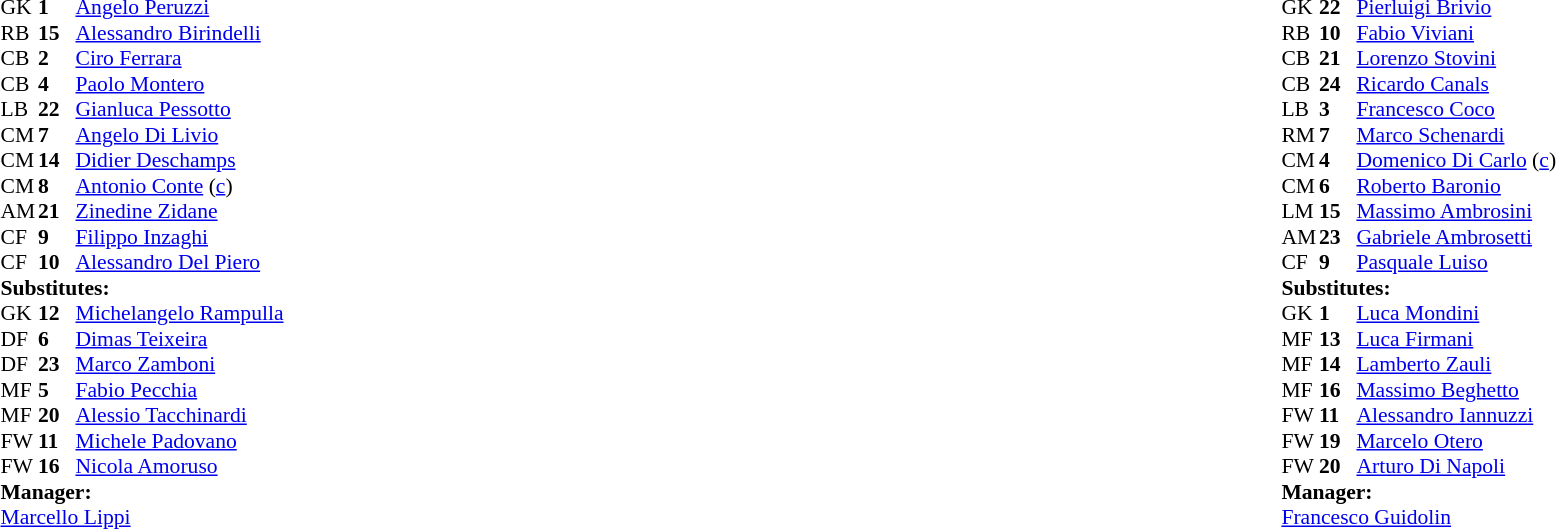<table width="100%">
<tr>
<td valign="top" width="50%"><br><table style="font-size: 90%" cellspacing="0" cellpadding="0">
<tr>
<td colspan="4"></td>
</tr>
<tr>
<th width="25"></th>
<th width="25"></th>
</tr>
<tr>
<td>GK</td>
<td><strong>1</strong></td>
<td> <a href='#'>Angelo Peruzzi</a></td>
</tr>
<tr>
<td>RB</td>
<td><strong>15</strong></td>
<td> <a href='#'>Alessandro Birindelli</a></td>
</tr>
<tr>
<td>CB</td>
<td><strong>2</strong></td>
<td> <a href='#'>Ciro Ferrara</a></td>
</tr>
<tr>
<td>CB</td>
<td><strong>4</strong></td>
<td> <a href='#'>Paolo Montero</a></td>
</tr>
<tr>
<td>LB</td>
<td><strong>22</strong></td>
<td> <a href='#'>Gianluca Pessotto</a></td>
</tr>
<tr>
<td>CM</td>
<td><strong>7</strong></td>
<td> <a href='#'>Angelo Di Livio</a></td>
</tr>
<tr>
<td>CM</td>
<td><strong>14</strong></td>
<td> <a href='#'>Didier Deschamps</a></td>
<td></td>
<td></td>
</tr>
<tr>
<td>CM</td>
<td><strong>8</strong></td>
<td> <a href='#'>Antonio Conte</a> (<a href='#'>c</a>)</td>
</tr>
<tr>
<td>AM</td>
<td><strong>21</strong></td>
<td> <a href='#'>Zinedine Zidane</a></td>
<td></td>
<td></td>
</tr>
<tr>
<td>CF</td>
<td><strong>9</strong></td>
<td> <a href='#'>Filippo Inzaghi</a></td>
<td></td>
</tr>
<tr>
<td>CF</td>
<td><strong>10</strong></td>
<td> <a href='#'>Alessandro Del Piero</a></td>
<td></td>
<td></td>
</tr>
<tr>
<td colspan=4><strong>Substitutes:</strong></td>
</tr>
<tr>
<td>GK</td>
<td><strong>12</strong></td>
<td> <a href='#'>Michelangelo Rampulla</a></td>
</tr>
<tr>
<td>DF</td>
<td><strong>6</strong></td>
<td> <a href='#'>Dimas Teixeira</a></td>
</tr>
<tr>
<td>DF</td>
<td><strong>23</strong></td>
<td> <a href='#'>Marco Zamboni</a></td>
</tr>
<tr>
<td>MF</td>
<td><strong>5</strong></td>
<td> <a href='#'>Fabio Pecchia</a></td>
<td></td>
<td></td>
</tr>
<tr>
<td>MF</td>
<td><strong>20</strong></td>
<td>  <a href='#'>Alessio Tacchinardi</a></td>
<td></td>
<td></td>
</tr>
<tr>
<td>FW</td>
<td><strong>11</strong></td>
<td>  <a href='#'>Michele Padovano</a></td>
<td></td>
<td></td>
</tr>
<tr>
<td>FW</td>
<td><strong>16</strong></td>
<td>  <a href='#'>Nicola Amoruso</a></td>
</tr>
<tr>
<td colspan=4><strong>Manager:</strong></td>
</tr>
<tr>
<td colspan="4"> <a href='#'>Marcello Lippi</a></td>
</tr>
</table>
</td>
<td valign="top"></td>
<td valign="top" width="50%"><br><table style="font-size: 90%" cellspacing="0" cellpadding="0" align=center>
<tr>
<td colspan="4"></td>
</tr>
<tr>
<th width="25"></th>
<th width="25"></th>
</tr>
<tr>
<td>GK</td>
<td><strong>22</strong></td>
<td> <a href='#'>Pierluigi Brivio</a></td>
</tr>
<tr>
<td>RB</td>
<td><strong>10</strong></td>
<td> <a href='#'>Fabio Viviani</a></td>
</tr>
<tr>
<td>CB</td>
<td><strong>21</strong></td>
<td> <a href='#'>Lorenzo Stovini</a></td>
<td></td>
</tr>
<tr>
<td>CB</td>
<td><strong>24</strong></td>
<td> <a href='#'>Ricardo Canals</a></td>
</tr>
<tr>
<td>LB</td>
<td><strong>3</strong></td>
<td> <a href='#'>Francesco Coco</a></td>
</tr>
<tr>
<td>RM</td>
<td><strong>7</strong></td>
<td> <a href='#'>Marco Schenardi</a></td>
</tr>
<tr>
<td>CM</td>
<td><strong>4</strong></td>
<td> <a href='#'>Domenico Di Carlo</a> (<a href='#'>c</a>)</td>
</tr>
<tr>
<td>CM</td>
<td><strong>6</strong></td>
<td> <a href='#'>Roberto Baronio</a></td>
<td></td>
<td></td>
</tr>
<tr>
<td>LM</td>
<td><strong>15</strong></td>
<td> <a href='#'>Massimo Ambrosini</a></td>
</tr>
<tr>
<td>AM</td>
<td><strong>23</strong></td>
<td> <a href='#'>Gabriele Ambrosetti</a></td>
<td></td>
<td></td>
</tr>
<tr>
<td>CF</td>
<td><strong>9</strong></td>
<td> <a href='#'>Pasquale Luiso</a></td>
<td></td>
<td></td>
</tr>
<tr>
<td colspan=4><strong>Substitutes:</strong></td>
</tr>
<tr>
<td>GK</td>
<td><strong>1</strong></td>
<td> <a href='#'>Luca Mondini</a></td>
</tr>
<tr>
<td>MF</td>
<td><strong>13</strong></td>
<td> <a href='#'>Luca Firmani</a></td>
</tr>
<tr>
<td>MF</td>
<td><strong>14</strong></td>
<td> <a href='#'>Lamberto Zauli</a></td>
<td></td>
<td></td>
</tr>
<tr>
<td>MF</td>
<td><strong>16</strong></td>
<td> <a href='#'>Massimo Beghetto</a></td>
<td></td>
<td></td>
</tr>
<tr>
<td>FW</td>
<td><strong>11</strong></td>
<td> <a href='#'>Alessandro Iannuzzi</a></td>
</tr>
<tr>
<td>FW</td>
<td><strong>19</strong></td>
<td> <a href='#'>Marcelo Otero</a></td>
<td></td>
<td></td>
</tr>
<tr>
<td>FW</td>
<td><strong>20</strong></td>
<td> <a href='#'>Arturo Di Napoli</a></td>
</tr>
<tr>
<td colspan=4><strong>Manager:</strong></td>
</tr>
<tr>
<td colspan="4"> <a href='#'>Francesco Guidolin</a></td>
</tr>
<tr>
</tr>
</table>
</td>
</tr>
</table>
